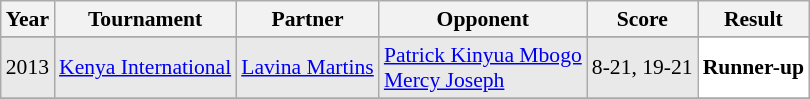<table class="sortable wikitable" style="font-size: 90%;">
<tr>
<th>Year</th>
<th>Tournament</th>
<th>Partner</th>
<th>Opponent</th>
<th>Score</th>
<th>Result</th>
</tr>
<tr>
</tr>
<tr style="background:#E9E9E9">
<td align="center">2013</td>
<td align="left"><a href='#'>Kenya International</a></td>
<td align="left"> <a href='#'>Lavina Martins</a></td>
<td align="left"> <a href='#'>Patrick Kinyua Mbogo</a><br> <a href='#'>Mercy Joseph</a></td>
<td align="left">8-21, 19-21</td>
<td style="text-align:left; background:white"> <strong>Runner-up</strong></td>
</tr>
<tr>
</tr>
</table>
